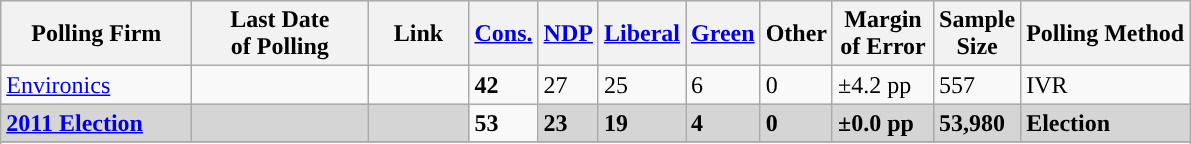<table class="wikitable sortable">
<tr style="background:#e9e9e9;">
<th style="width:120px">Polling Firm</th>
<th style="width:110px">Last Date<br>of Polling</th>
<th style="width:60px" class="unsortable">Link</th>
<th style="background-color:"><strong><a href='#'>Cons.</a></strong></th>
<th style="background-color:"><strong><a href='#'>NDP</a></strong></th>
<th style="background-color:"><strong><a href='#'>Liberal</a></strong></th>
<th style="background-color:"><strong><a href='#'>Green</a></strong></th>
<th style="background-color:"><strong>Other</strong></th>
<th style="width:60px;" class=unsortable>Margin<br>of Error</th>
<th style="width:50px;" class=unsortable>Sample<br>Size</th>
<th class=unsortable>Polling Method</th>
</tr>
<tr>
<td><a href='#'>Environics</a></td>
<td></td>
<td></td>
<td><strong>42</strong></td>
<td>27</td>
<td>25</td>
<td>6</td>
<td>0</td>
<td>±4.2 pp</td>
<td>557</td>
<td>IVR</td>
</tr>
<tr>
<td style="background:#D5D5D5"><strong><a href='#'>2011 Election</a></strong></td>
<td style="background:#D5D5D5"><strong></strong></td>
<td style="background:#D5D5D5"></td>
<td><strong>53</strong></td>
<td style="background:#D5D5D5"><strong>23</strong></td>
<td style="background:#D5D5D5"><strong>19</strong></td>
<td style="background:#D5D5D5"><strong>4</strong></td>
<td style="background:#D5D5D5"><strong>0</strong></td>
<td style="background:#D5D5D5"><strong>±0.0 pp</strong></td>
<td style="background:#D5D5D5"><strong>53,980</strong></td>
<td style="background:#D5D5D5"><strong>Election</strong></td>
</tr>
<tr>
</tr>
<tr>
</tr>
</table>
